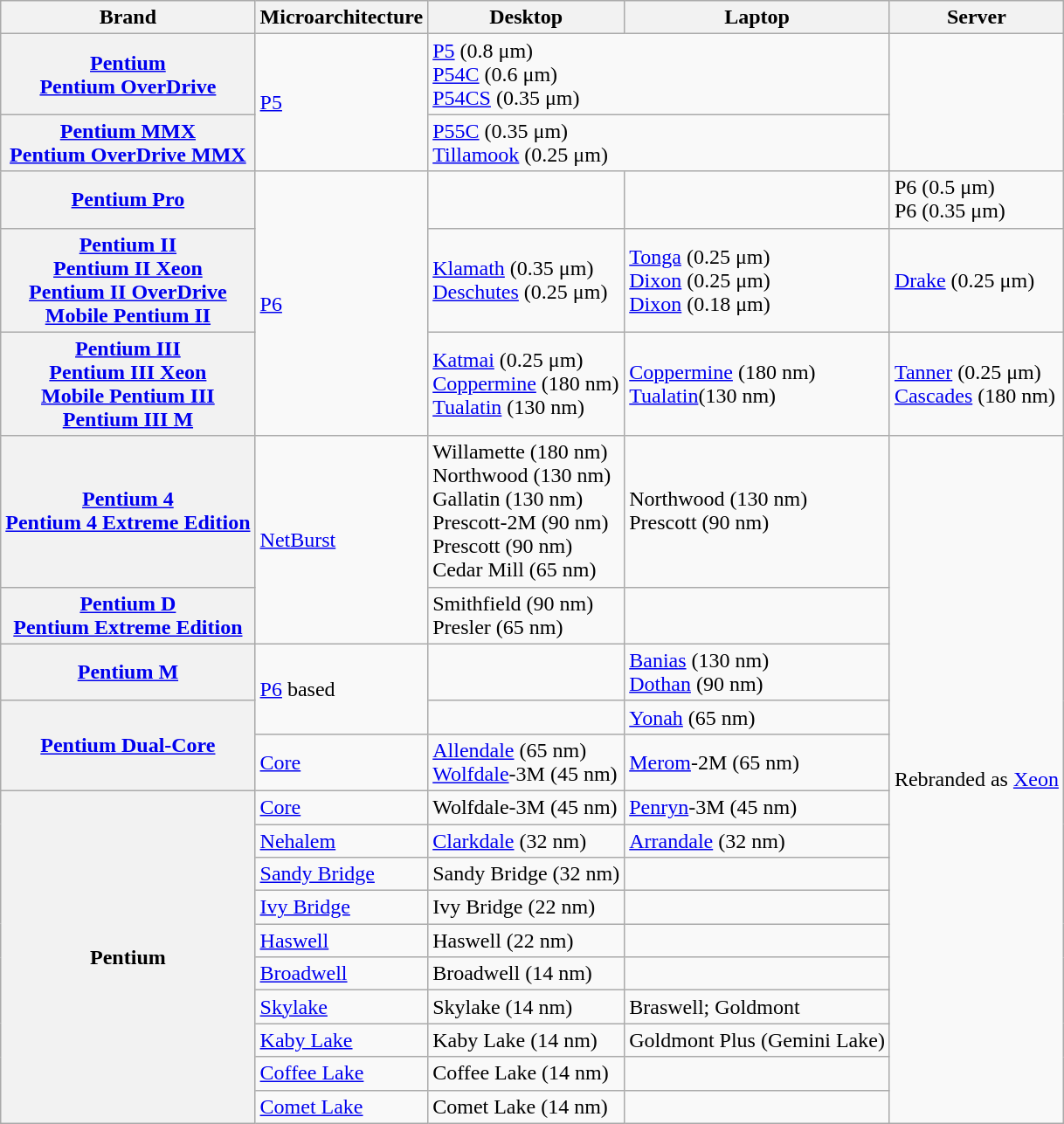<table class=wikitable>
<tr>
<th scope="col">Brand</th>
<th scope="col">Microarchitecture</th>
<th scope="col">Desktop</th>
<th scope="col">Laptop</th>
<th scope="col">Server</th>
</tr>
<tr>
<th scope="row"><a href='#'>Pentium</a><br><a href='#'>Pentium OverDrive</a></th>
<td rowspan=2><a href='#'>P5</a></td>
<td colspan=2><a href='#'>P5</a> (0.8 μm)<br><a href='#'>P54C</a> (0.6 μm)<br><a href='#'>P54CS</a> (0.35 μm)</td>
<td rowspan=2></td>
</tr>
<tr>
<th scope="row"><a href='#'>Pentium MMX</a><br><a href='#'>Pentium OverDrive MMX</a></th>
<td colspan=2><a href='#'>P55C</a> (0.35 μm)<br><a href='#'>Tillamook</a> (0.25 μm)</td>
</tr>
<tr>
<th scope="row"><a href='#'>Pentium Pro</a></th>
<td rowspan=3><a href='#'>P6</a></td>
<td></td>
<td></td>
<td>P6 (0.5 μm)<br>P6 (0.35 μm)</td>
</tr>
<tr>
<th scope="row"><a href='#'>Pentium II</a><br><a href='#'>Pentium II Xeon</a><br><a href='#'>Pentium II OverDrive</a><br><a href='#'>Mobile Pentium II</a></th>
<td><a href='#'>Klamath</a> (0.35 μm)<br><a href='#'>Deschutes</a> (0.25 μm)</td>
<td><a href='#'>Tonga</a> (0.25 μm)<br><a href='#'>Dixon</a> (0.25 μm)<br><a href='#'>Dixon</a> (0.18 μm)</td>
<td><a href='#'>Drake</a> (0.25 μm)</td>
</tr>
<tr>
<th scope="row"><a href='#'>Pentium III</a><br><a href='#'>Pentium III Xeon</a><br><a href='#'>Mobile Pentium III</a><br><a href='#'>Pentium III M</a></th>
<td><a href='#'>Katmai</a> (0.25 μm)<br><a href='#'>Coppermine</a> (180 nm)<br><a href='#'>Tualatin</a> (130 nm)</td>
<td><a href='#'>Coppermine</a> (180 nm)<br><a href='#'>Tualatin</a>(130 nm)</td>
<td><a href='#'>Tanner</a> (0.25 μm)<br><a href='#'>Cascades</a> (180 nm)</td>
</tr>
<tr>
<th scope="row"><a href='#'>Pentium 4</a><br><a href='#'>Pentium 4 Extreme Edition</a></th>
<td rowspan=2><a href='#'>NetBurst</a></td>
<td>Willamette (180 nm)<br>Northwood (130 nm)<br>Gallatin (130 nm)<br>Prescott-2M (90 nm)<br>Prescott (90 nm)<br>Cedar Mill (65 nm)</td>
<td>Northwood (130 nm)<br>Prescott (90 nm)</td>
<td rowspan=15>Rebranded as <a href='#'>Xeon</a></td>
</tr>
<tr>
<th scope="row"><a href='#'>Pentium D</a><br><a href='#'>Pentium Extreme Edition</a></th>
<td>Smithfield (90 nm)<br>Presler (65 nm)</td>
<td></td>
</tr>
<tr>
<th scope="row"><a href='#'>Pentium M</a></th>
<td rowspan=2><a href='#'>P6</a> based</td>
<td></td>
<td><a href='#'>Banias</a> (130 nm)<br><a href='#'>Dothan</a> (90 nm)</td>
</tr>
<tr>
<th scope="row" rowspan=2><a href='#'>Pentium Dual-Core</a></th>
<td></td>
<td><a href='#'>Yonah</a> (65 nm)</td>
</tr>
<tr hfbcbxh>
<td><a href='#'>Core</a></td>
<td><a href='#'>Allendale</a> (65 nm)<br><a href='#'>Wolfdale</a>-3M (45 nm)</td>
<td><a href='#'>Merom</a>-2M (65 nm)</td>
</tr>
<tr>
<th rowspan="10" scope="row">Pentium</th>
<td><a href='#'>Core</a></td>
<td>Wolfdale-3M (45 nm)</td>
<td><a href='#'>Penryn</a>-3M (45 nm)</td>
</tr>
<tr>
<td><a href='#'>Nehalem</a></td>
<td><a href='#'>Clarkdale</a> (32 nm)</td>
<td><a href='#'>Arrandale</a> (32 nm)</td>
</tr>
<tr>
<td><a href='#'>Sandy Bridge</a></td>
<td>Sandy Bridge (32 nm)</td>
<td></td>
</tr>
<tr>
<td><a href='#'>Ivy Bridge</a></td>
<td>Ivy Bridge (22 nm)</td>
<td></td>
</tr>
<tr>
<td><a href='#'>Haswell</a></td>
<td>Haswell (22 nm)</td>
<td></td>
</tr>
<tr>
<td><a href='#'>Broadwell</a></td>
<td>Broadwell (14 nm)</td>
<td></td>
</tr>
<tr>
<td><a href='#'>Skylake</a></td>
<td>Skylake (14 nm)</td>
<td>Braswell; Goldmont</td>
</tr>
<tr>
<td><a href='#'>Kaby Lake</a></td>
<td>Kaby Lake (14 nm)</td>
<td rowspan=1>Goldmont Plus (Gemini Lake)</td>
</tr>
<tr>
<td><a href='#'>Coffee Lake</a></td>
<td>Coffee Lake (14 nm)</td>
<td></td>
</tr>
<tr>
<td><a href='#'>Comet Lake</a></td>
<td>Comet Lake (14 nm)</td>
<td></td>
</tr>
</table>
